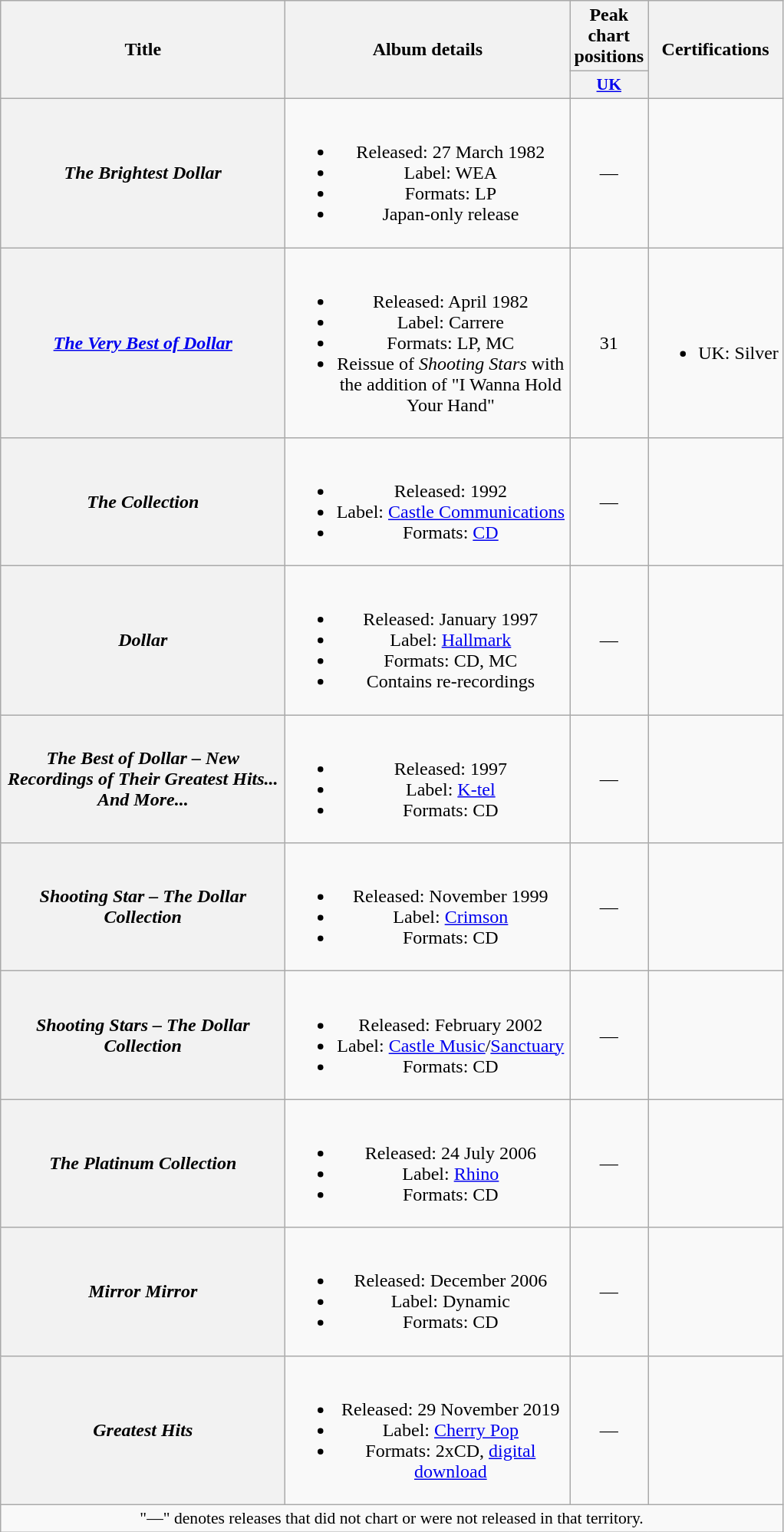<table class="wikitable plainrowheaders" style="text-align:center;">
<tr>
<th rowspan="2" scope="col" style="width:15em;">Title</th>
<th rowspan="2" scope="col" style="width:15em;">Album details</th>
<th>Peak chart positions</th>
<th rowspan="2">Certifications</th>
</tr>
<tr>
<th scope="col" style="width:2em;font-size:90%;"><a href='#'>UK</a><br></th>
</tr>
<tr>
<th scope="row"><em>The Brightest Dollar</em></th>
<td><br><ul><li>Released: 27 March 1982</li><li>Label: WEA</li><li>Formats: LP</li><li>Japan-only release</li></ul></td>
<td>—</td>
<td></td>
</tr>
<tr>
<th scope="row"><em><a href='#'>The Very Best of Dollar</a></em></th>
<td><br><ul><li>Released: April 1982</li><li>Label: Carrere</li><li>Formats: LP, MC</li><li>Reissue of <em>Shooting Stars</em> with the addition of "I Wanna Hold Your Hand"</li></ul></td>
<td>31</td>
<td><br><ul><li>UK: Silver</li></ul></td>
</tr>
<tr>
<th scope="row"><em>The Collection</em></th>
<td><br><ul><li>Released: 1992</li><li>Label: <a href='#'>Castle Communications</a></li><li>Formats: <a href='#'>CD</a></li></ul></td>
<td>—</td>
<td></td>
</tr>
<tr>
<th scope="row"><em>Dollar</em></th>
<td><br><ul><li>Released: January 1997</li><li>Label: <a href='#'>Hallmark</a></li><li>Formats: CD, MC</li><li>Contains re-recordings</li></ul></td>
<td>—</td>
<td></td>
</tr>
<tr>
<th scope="row"><em>The Best of Dollar – New Recordings of Their Greatest Hits... And More...</em></th>
<td><br><ul><li>Released: 1997</li><li>Label: <a href='#'>K-tel</a></li><li>Formats: CD</li></ul></td>
<td>—</td>
<td></td>
</tr>
<tr>
<th scope="row"><em>Shooting Star – The Dollar Collection</em></th>
<td><br><ul><li>Released: November 1999</li><li>Label: <a href='#'>Crimson</a></li><li>Formats: CD</li></ul></td>
<td>—</td>
<td></td>
</tr>
<tr>
<th scope="row"><em>Shooting Stars – The Dollar Collection</em></th>
<td><br><ul><li>Released: February 2002</li><li>Label: <a href='#'>Castle Music</a>/<a href='#'>Sanctuary</a></li><li>Formats: CD</li></ul></td>
<td>—</td>
<td></td>
</tr>
<tr>
<th scope="row"><em>The Platinum Collection</em></th>
<td><br><ul><li>Released: 24 July 2006</li><li>Label: <a href='#'>Rhino</a></li><li>Formats: CD</li></ul></td>
<td>—</td>
<td></td>
</tr>
<tr>
<th scope="row"><em>Mirror Mirror</em></th>
<td><br><ul><li>Released: December 2006</li><li>Label: Dynamic</li><li>Formats: CD</li></ul></td>
<td>—</td>
<td></td>
</tr>
<tr>
<th scope="row"><em>Greatest Hits</em></th>
<td><br><ul><li>Released: 29 November 2019</li><li>Label: <a href='#'>Cherry Pop</a></li><li>Formats: 2xCD, <a href='#'>digital download</a></li></ul></td>
<td>—</td>
<td></td>
</tr>
<tr>
<td colspan="4" style="font-size:90%">"—" denotes releases that did not chart or were not released in that territory.</td>
</tr>
</table>
